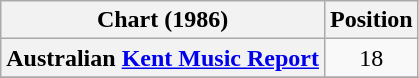<table class="wikitable sortable plainrowheaders">
<tr>
<th scope="col">Chart (1986)</th>
<th scope="col">Position</th>
</tr>
<tr>
<th scope="row">Australian <a href='#'>Kent Music Report</a></th>
<td style="text-align:center;">18</td>
</tr>
<tr>
</tr>
</table>
